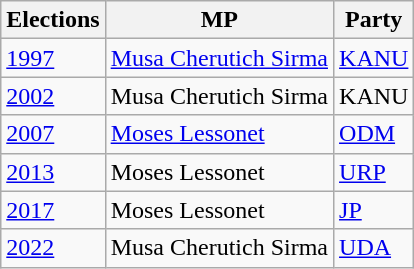<table class="wikitable">
<tr>
<th>Elections</th>
<th>MP </th>
<th>Party</th>
</tr>
<tr>
<td><a href='#'>1997</a></td>
<td><a href='#'>Musa Cherutich Sirma</a></td>
<td><a href='#'>KANU</a></td>
</tr>
<tr>
<td><a href='#'>2002</a></td>
<td>Musa Cherutich Sirma</td>
<td>KANU</td>
</tr>
<tr>
<td><a href='#'>2007</a></td>
<td><a href='#'>Moses Lessonet</a></td>
<td><a href='#'>ODM</a></td>
</tr>
<tr>
<td><a href='#'>2013</a></td>
<td>Moses Lessonet</td>
<td><a href='#'>URP</a></td>
</tr>
<tr>
<td><a href='#'>2017</a></td>
<td>Moses Lessonet</td>
<td><a href='#'>JP</a></td>
</tr>
<tr>
<td><a href='#'>2022</a></td>
<td>Musa Cherutich Sirma</td>
<td><a href='#'>UDA</a></td>
</tr>
</table>
